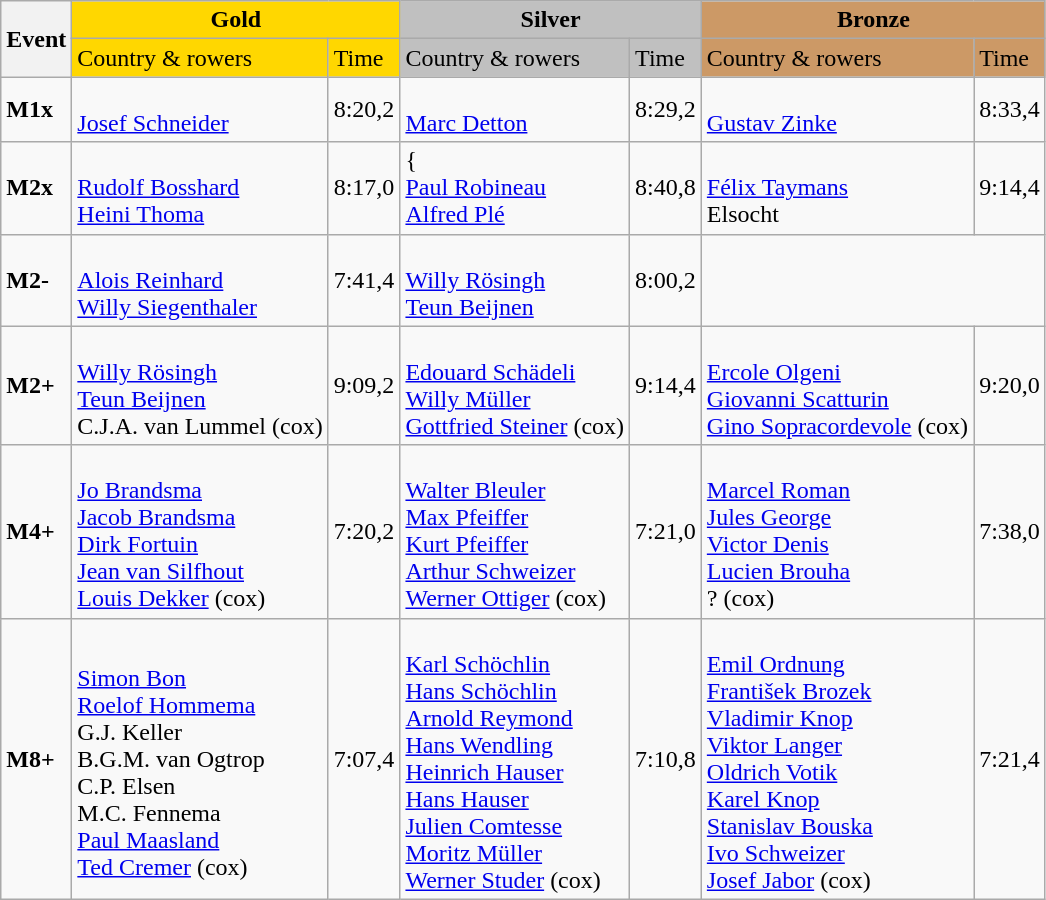<table class="wikitable">
<tr>
<th rowspan="2">Event</th>
<th colspan="2" style="background:gold;">Gold</th>
<th colspan="2" style="background:silver;">Silver</th>
<th colspan="2" style="background:#c96;">Bronze</th>
</tr>
<tr>
<td style="background:gold;">Country & rowers</td>
<td style="background:gold;">Time</td>
<td style="background:silver;">Country & rowers</td>
<td style="background:silver;">Time</td>
<td style="background:#c96;">Country & rowers</td>
<td style="background:#c96;">Time</td>
</tr>
<tr>
<td><strong>M1x</strong></td>
<td> <br> <a href='#'>Josef Schneider</a></td>
<td>8:20,2</td>
<td> <br> <a href='#'>Marc Detton</a></td>
<td>8:29,2</td>
<td> <br> <a href='#'>Gustav Zinke</a></td>
<td>8:33,4</td>
</tr>
<tr>
<td><strong>M2x</strong></td>
<td> <br> <a href='#'>Rudolf Bosshard</a> <br> <a href='#'>Heini Thoma</a></td>
<td>8:17,0</td>
<td>{<br> <a href='#'>Paul Robineau</a> <br> <a href='#'>Alfred Plé</a></td>
<td>8:40,8</td>
<td> <br> <a href='#'>Félix Taymans</a> <br> Elsocht</td>
<td>9:14,4</td>
</tr>
<tr>
<td><strong>M2-</strong></td>
<td> <br> <a href='#'>Alois Reinhard</a> <br> <a href='#'>Willy Siegenthaler</a></td>
<td>7:41,4</td>
<td> <br> <a href='#'>Willy Rösingh</a> <br> <a href='#'>Teun Beijnen</a></td>
<td>8:00,2</td>
<td colspan=2></td>
</tr>
<tr>
<td><strong>M2+</strong></td>
<td> <br> <a href='#'>Willy Rösingh</a> <br> <a href='#'>Teun Beijnen</a> <br> C.J.A. van Lummel (cox)</td>
<td>9:09,2</td>
<td> <br> <a href='#'>Edouard Schädeli</a> <br> <a href='#'>Willy Müller</a> <br> <a href='#'>Gottfried Steiner</a> (cox)</td>
<td>9:14,4</td>
<td> <br> <a href='#'>Ercole Olgeni</a> <br> <a href='#'>Giovanni Scatturin</a> <br> <a href='#'>Gino Sopracordevole</a> (cox)</td>
<td>9:20,0</td>
</tr>
<tr>
<td><strong>M4+</strong></td>
<td> <br> <a href='#'>Jo Brandsma</a> <br> <a href='#'>Jacob Brandsma</a> <br> <a href='#'>Dirk Fortuin</a> <br> <a href='#'>Jean van Silfhout</a> <br> <a href='#'>Louis Dekker</a> (cox)</td>
<td>7:20,2</td>
<td> <br> <a href='#'>Walter Bleuler</a> <br> <a href='#'>Max Pfeiffer</a> <br> <a href='#'>Kurt Pfeiffer</a> <br> <a href='#'>Arthur Schweizer</a> <br> <a href='#'>Werner Ottiger</a> (cox)</td>
<td>7:21,0</td>
<td> <br> <a href='#'>Marcel Roman</a> <br> <a href='#'>Jules George</a> <br> <a href='#'>Victor Denis</a> <br> <a href='#'>Lucien Brouha</a>  <br> ? (cox)</td>
<td>7:38,0</td>
</tr>
<tr>
<td><strong>M8+</strong></td>
<td> <br> <a href='#'>Simon Bon</a> <br> <a href='#'>Roelof Hommema</a> <br> G.J. Keller <br> B.G.M. van Ogtrop <br> C.P. Elsen <br> M.C. Fennema <br> <a href='#'>Paul Maasland</a> <br> <a href='#'>Ted Cremer</a> (cox)</td>
<td>7:07,4</td>
<td> <br> <a href='#'>Karl Schöchlin</a> <br> <a href='#'>Hans Schöchlin</a> <br> <a href='#'>Arnold Reymond</a> <br> <a href='#'>Hans Wendling</a> <br> <a href='#'>Heinrich Hauser</a> <br> <a href='#'>Hans Hauser</a> <br> <a href='#'>Julien Comtesse</a> <br> <a href='#'>Moritz Müller</a> <br> <a href='#'>Werner Studer</a> (cox)</td>
<td>7:10,8</td>
<td> <br> <a href='#'>Emil Ordnung</a> <br> <a href='#'>František Brozek</a> <br> <a href='#'>Vladimir Knop</a> <br> <a href='#'>Viktor Langer</a> <br> <a href='#'>Oldrich Votik</a> <br> <a href='#'>Karel Knop</a> <br> <a href='#'>Stanislav Bouska</a> <br> <a href='#'>Ivo Schweizer</a> <br> <a href='#'>Josef Jabor</a> (cox)</td>
<td>7:21,4</td>
</tr>
</table>
